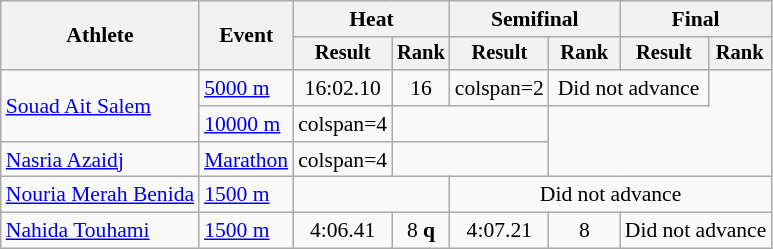<table class="wikitable" style="font-size:90%">
<tr>
<th rowspan="2">Athlete</th>
<th rowspan="2">Event</th>
<th colspan="2">Heat</th>
<th colspan="2">Semifinal</th>
<th colspan="2">Final</th>
</tr>
<tr style="font-size:95%">
<th>Result</th>
<th>Rank</th>
<th>Result</th>
<th>Rank</th>
<th>Result</th>
<th>Rank</th>
</tr>
<tr align=center>
<td align="left" rowspan=2><a href='#'>Souad Ait Salem</a></td>
<td align="left"><a href='#'>5000 m</a></td>
<td>16:02.10</td>
<td>16</td>
<td>colspan=2 </td>
<td colspan=2>Did not advance</td>
</tr>
<tr align=center>
<td align="left"><a href='#'>10000 m</a></td>
<td>colspan=4 </td>
<td colspan=2></td>
</tr>
<tr align=center>
<td align="left"><a href='#'>Nasria Azaidj</a></td>
<td align="left"><a href='#'>Marathon</a></td>
<td>colspan=4 </td>
<td colspan=2></td>
</tr>
<tr align=center>
<td align="left"><a href='#'>Nouria Merah Benida</a></td>
<td align="left"><a href='#'>1500 m</a></td>
<td colspan=2></td>
<td colspan=4>Did not advance</td>
</tr>
<tr align=center>
<td align="left"><a href='#'>Nahida Touhami</a></td>
<td align="left"><a href='#'>1500 m</a></td>
<td>4:06.41</td>
<td>8 <strong>q</strong></td>
<td>4:07.21</td>
<td>8</td>
<td colspan=2>Did not advance</td>
</tr>
</table>
